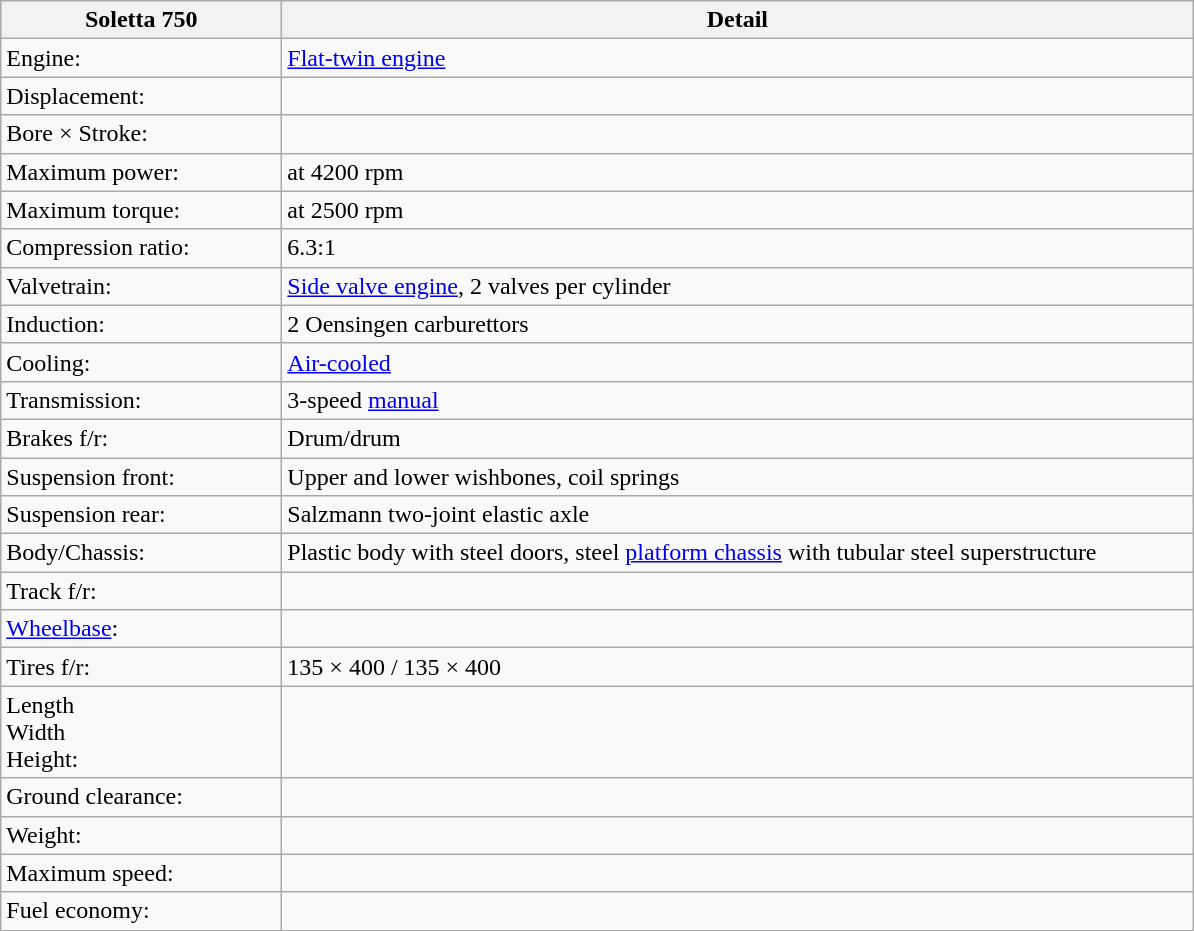<table class="wikitable defaultcenter col1left">
<tr>
<th width="180">Soletta 750</th>
<th width="600">Detail</th>
</tr>
<tr>
<td>Engine:</td>
<td><a href='#'>Flat-twin engine</a></td>
</tr>
<tr>
<td>Displacement:</td>
<td></td>
</tr>
<tr>
<td>Bore × Stroke:</td>
<td></td>
</tr>
<tr>
<td>Maximum power:</td>
<td> at 4200 rpm</td>
</tr>
<tr>
<td>Maximum torque:</td>
<td> at 2500 rpm</td>
</tr>
<tr>
<td>Compression ratio:</td>
<td>6.3:1</td>
</tr>
<tr>
<td>Valvetrain: </td>
<td><a href='#'>Side valve engine</a>, 2 valves per cylinder</td>
</tr>
<tr>
<td>Induction: </td>
<td>2 Oensingen carburettors</td>
</tr>
<tr>
<td>Cooling: </td>
<td><a href='#'>Air-cooled</a></td>
</tr>
<tr>
<td>Transmission: </td>
<td>3-speed <a href='#'>manual</a></td>
</tr>
<tr>
<td>Brakes f/r:</td>
<td>Drum/drum</td>
</tr>
<tr>
<td>Suspension front:</td>
<td>Upper and lower wishbones, coil springs</td>
</tr>
<tr>
<td>Suspension rear:</td>
<td>Salzmann two-joint elastic axle</td>
</tr>
<tr>
<td>Body/Chassis:</td>
<td>Plastic body with steel doors, steel <a href='#'>platform chassis</a> with tubular steel superstructure</td>
</tr>
<tr>
<td>Track f/r:</td>
<td></td>
</tr>
<tr>
<td><a href='#'>Wheelbase</a>:</td>
<td></td>
</tr>
<tr>
<td>Tires f/r:</td>
<td>135 × 400 / 135 × 400</td>
</tr>
<tr>
<td>Length<br>Width<br>Height:</td>
<td><br><br></td>
</tr>
<tr>
<td>Ground clearance:</td>
<td></td>
</tr>
<tr>
<td>Weight:</td>
<td></td>
</tr>
<tr>
<td>Maximum speed:</td>
<td></td>
</tr>
<tr>
<td>Fuel economy:</td>
<td></td>
</tr>
</table>
